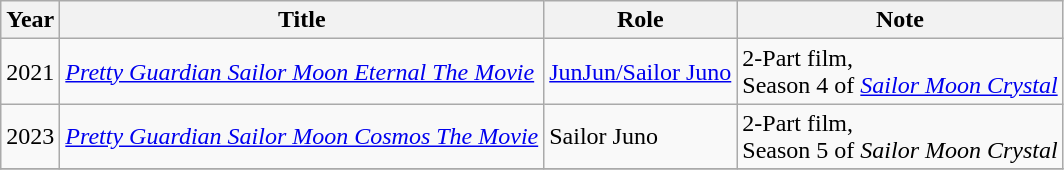<table class="wikitable">
<tr>
<th>Year</th>
<th>Title</th>
<th>Role</th>
<th>Note</th>
</tr>
<tr>
<td>2021</td>
<td><em><a href='#'>Pretty Guardian Sailor Moon Eternal The Movie</a></em></td>
<td><a href='#'>JunJun/Sailor Juno</a></td>
<td>2-Part film,<br>Season 4 of <em><a href='#'>Sailor Moon Crystal</a></em> </td>
</tr>
<tr>
<td>2023</td>
<td><em><a href='#'>Pretty Guardian Sailor Moon Cosmos The Movie</a></em></td>
<td>Sailor Juno</td>
<td>2-Part film,<br>Season 5 of <em>Sailor Moon Crystal</em> </td>
</tr>
<tr>
</tr>
</table>
